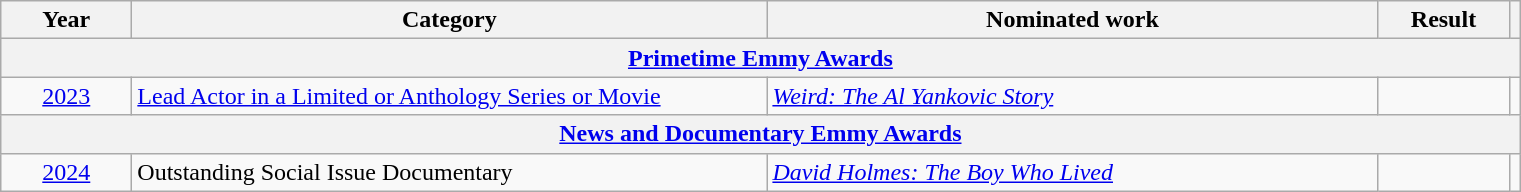<table class=wikitable>
<tr>
<th scope="col" style="width:5em;">Year</th>
<th scope="col" style="width:26em;">Category</th>
<th scope="col" style="width:25em;">Nominated work</th>
<th scope="col" style="width:5em;">Result</th>
<th scope="col"></th>
</tr>
<tr>
<th colspan=5><a href='#'>Primetime Emmy Awards</a></th>
</tr>
<tr>
<td style="text-align:center;"><a href='#'>2023</a></td>
<td><a href='#'>Lead Actor in a Limited or Anthology Series or Movie</a></td>
<td><em><a href='#'>Weird: The Al Yankovic Story</a></em></td>
<td></td>
<td align="center"></td>
</tr>
<tr>
<th colspan=5><a href='#'>News and Documentary Emmy Awards</a></th>
</tr>
<tr>
<td style="text-align:center;"><a href='#'>2024</a></td>
<td>Outstanding Social Issue Documentary</td>
<td><em><a href='#'>David Holmes: The Boy Who Lived</a></em></td>
<td></td>
<td align="center"></td>
</tr>
</table>
